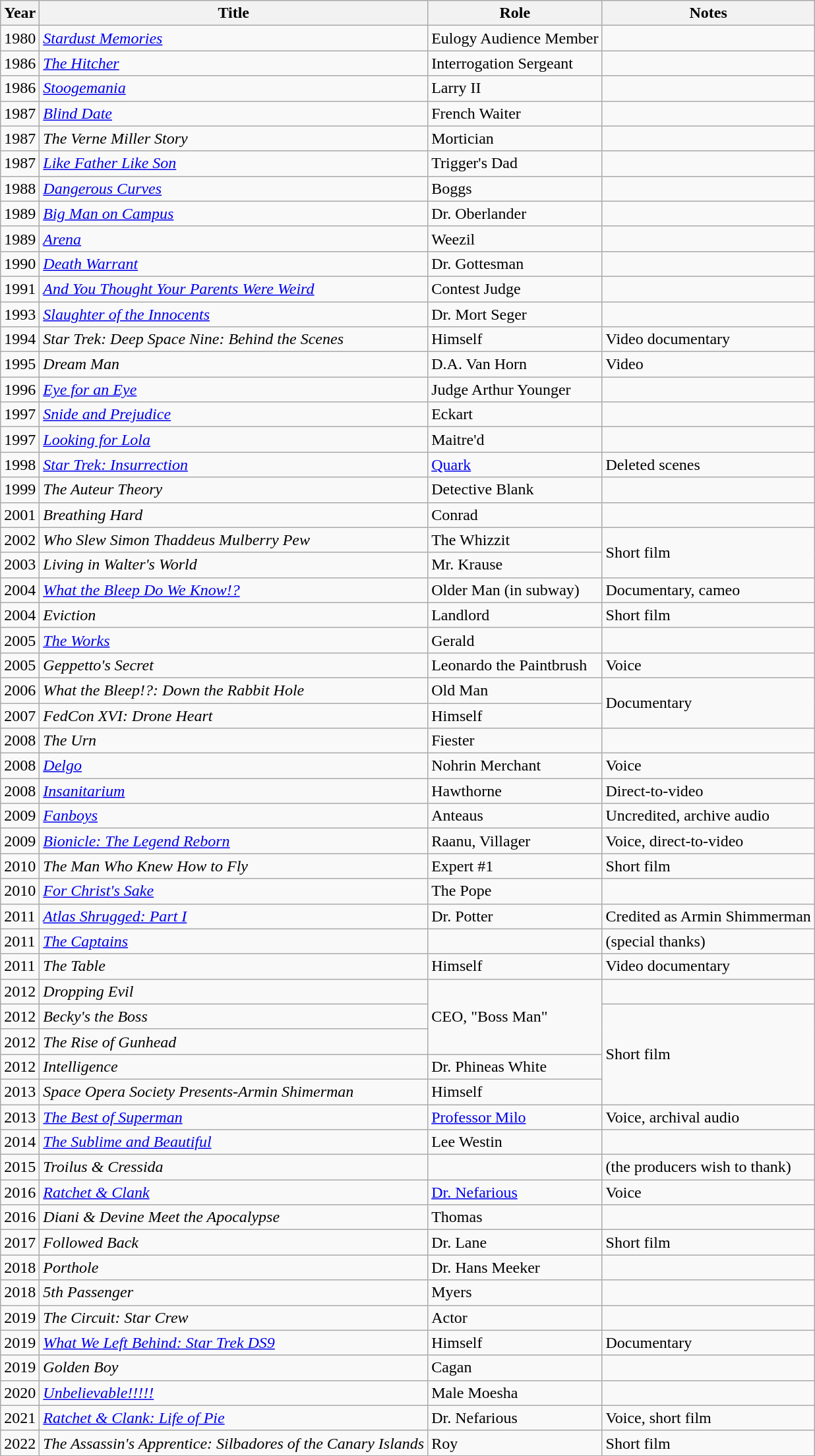<table class="wikitable sortable">
<tr>
<th>Year</th>
<th>Title</th>
<th>Role</th>
<th class="unsortable">Notes</th>
</tr>
<tr>
<td>1980</td>
<td><em><a href='#'>Stardust Memories</a></em></td>
<td>Eulogy Audience Member</td>
<td></td>
</tr>
<tr>
<td>1986</td>
<td><em><a href='#'>The Hitcher</a></em></td>
<td>Interrogation Sergeant</td>
<td></td>
</tr>
<tr>
<td>1986</td>
<td><em><a href='#'>Stoogemania</a></em></td>
<td>Larry II</td>
<td></td>
</tr>
<tr>
<td>1987</td>
<td><em><a href='#'>Blind Date</a></em></td>
<td>French Waiter</td>
<td></td>
</tr>
<tr>
<td>1987</td>
<td><em>The Verne Miller Story</em></td>
<td>Mortician</td>
<td></td>
</tr>
<tr>
<td>1987</td>
<td><em><a href='#'>Like Father Like Son</a></em></td>
<td>Trigger's Dad</td>
<td></td>
</tr>
<tr>
<td>1988</td>
<td><em><a href='#'>Dangerous Curves</a></em></td>
<td>Boggs</td>
<td></td>
</tr>
<tr>
<td>1989</td>
<td><em><a href='#'>Big Man on Campus</a></em></td>
<td>Dr. Oberlander</td>
<td></td>
</tr>
<tr>
<td>1989</td>
<td><em><a href='#'>Arena</a></em></td>
<td>Weezil</td>
<td></td>
</tr>
<tr>
<td>1990</td>
<td><em><a href='#'>Death Warrant</a></em></td>
<td>Dr. Gottesman</td>
<td></td>
</tr>
<tr>
<td>1991</td>
<td><em><a href='#'>And You Thought Your Parents Were Weird</a></em></td>
<td>Contest Judge</td>
<td></td>
</tr>
<tr>
<td>1993</td>
<td><em><a href='#'>Slaughter of the Innocents</a></em></td>
<td>Dr. Mort Seger</td>
<td></td>
</tr>
<tr>
<td>1994</td>
<td><em>Star Trek: Deep Space Nine: Behind the Scenes</em></td>
<td>Himself</td>
<td>Video documentary</td>
</tr>
<tr>
<td>1995</td>
<td><em>Dream Man</em></td>
<td>D.A. Van Horn</td>
<td>Video</td>
</tr>
<tr>
<td>1996</td>
<td><em><a href='#'>Eye for an Eye</a></em></td>
<td>Judge Arthur Younger</td>
<td></td>
</tr>
<tr>
<td>1997</td>
<td><em><a href='#'>Snide and Prejudice</a></em></td>
<td>Eckart</td>
<td></td>
</tr>
<tr>
<td>1997</td>
<td><em><a href='#'>Looking for Lola</a></em></td>
<td>Maitre'd</td>
<td></td>
</tr>
<tr>
<td>1998</td>
<td><em><a href='#'>Star Trek: Insurrection</a></em></td>
<td><a href='#'>Quark</a></td>
<td>Deleted scenes</td>
</tr>
<tr>
<td>1999</td>
<td><em>The Auteur Theory</em></td>
<td>Detective Blank</td>
<td></td>
</tr>
<tr>
<td>2001</td>
<td><em>Breathing Hard</em></td>
<td>Conrad</td>
<td></td>
</tr>
<tr>
<td>2002</td>
<td><em>Who Slew Simon Thaddeus Mulberry Pew</em></td>
<td>The Whizzit</td>
<td rowspan="2">Short film</td>
</tr>
<tr>
<td>2003</td>
<td><em>Living in Walter's World</em></td>
<td>Mr. Krause</td>
</tr>
<tr>
<td>2004</td>
<td><em><a href='#'>What the Bleep Do We Know!?</a></em></td>
<td>Older Man (in subway)</td>
<td>Documentary, cameo</td>
</tr>
<tr>
<td>2004</td>
<td><em>Eviction</em></td>
<td>Landlord</td>
<td>Short film</td>
</tr>
<tr>
<td>2005</td>
<td><em><a href='#'>The Works</a></em></td>
<td>Gerald</td>
<td></td>
</tr>
<tr>
<td>2005</td>
<td><em>Geppetto's Secret</em></td>
<td>Leonardo the Paintbrush</td>
<td>Voice</td>
</tr>
<tr>
<td>2006</td>
<td><em>What the Bleep!?: Down the Rabbit Hole</em></td>
<td>Old Man</td>
<td rowspan="2">Documentary</td>
</tr>
<tr>
<td>2007</td>
<td><em>FedCon XVI: Drone Heart</em></td>
<td>Himself</td>
</tr>
<tr>
<td>2008</td>
<td><em>The Urn</em></td>
<td>Fiester</td>
<td></td>
</tr>
<tr>
<td>2008</td>
<td><em><a href='#'>Delgo</a></em></td>
<td>Nohrin Merchant</td>
<td>Voice</td>
</tr>
<tr>
<td>2008</td>
<td><em><a href='#'>Insanitarium</a></em></td>
<td>Hawthorne</td>
<td>Direct-to-video</td>
</tr>
<tr>
<td>2009</td>
<td><em><a href='#'>Fanboys</a></em></td>
<td>Anteaus</td>
<td>Uncredited, archive audio</td>
</tr>
<tr>
<td>2009</td>
<td><em><a href='#'>Bionicle: The Legend Reborn</a></em></td>
<td>Raanu, Villager</td>
<td>Voice, direct-to-video</td>
</tr>
<tr>
<td>2010</td>
<td><em>The Man Who Knew How to Fly</em></td>
<td>Expert #1</td>
<td>Short film</td>
</tr>
<tr>
<td>2010</td>
<td><em><a href='#'>For Christ's Sake</a></em></td>
<td>The Pope</td>
<td></td>
</tr>
<tr>
<td>2011</td>
<td><em><a href='#'>Atlas Shrugged: Part I</a></em></td>
<td>Dr. Potter</td>
<td>Credited as Armin Shimmerman</td>
</tr>
<tr>
<td>2011</td>
<td><em><a href='#'>The Captains</a></em></td>
<td></td>
<td>(special thanks)</td>
</tr>
<tr>
<td>2011</td>
<td><em>The Table</em></td>
<td>Himself</td>
<td>Video documentary</td>
</tr>
<tr>
<td>2012</td>
<td><em>Dropping Evil</em></td>
<td rowspan="3">CEO, "Boss Man"</td>
<td></td>
</tr>
<tr>
<td>2012</td>
<td><em>Becky's the Boss</em></td>
<td rowspan="4">Short film</td>
</tr>
<tr>
<td>2012</td>
<td><em>The Rise of Gunhead</em></td>
</tr>
<tr>
<td>2012</td>
<td><em>Intelligence</em></td>
<td>Dr. Phineas White</td>
</tr>
<tr>
<td>2013</td>
<td><em>Space Opera Society Presents-Armin Shimerman</em></td>
<td>Himself</td>
</tr>
<tr>
<td>2013</td>
<td><em><a href='#'>The Best of Superman</a></em></td>
<td><a href='#'>Professor Milo</a></td>
<td>Voice, archival audio</td>
</tr>
<tr>
<td>2014</td>
<td><em><a href='#'>The Sublime and Beautiful</a></em></td>
<td>Lee Westin</td>
<td></td>
</tr>
<tr>
<td>2015</td>
<td><em>Troilus & Cressida</em></td>
<td></td>
<td>(the producers wish to thank)</td>
</tr>
<tr>
<td>2016</td>
<td><em><a href='#'>Ratchet & Clank</a></em></td>
<td><a href='#'>Dr. Nefarious</a></td>
<td>Voice</td>
</tr>
<tr>
<td>2016</td>
<td><em>Diani & Devine Meet the Apocalypse</em></td>
<td>Thomas</td>
<td></td>
</tr>
<tr>
<td>2017</td>
<td><em>Followed Back</em></td>
<td>Dr. Lane</td>
<td>Short film</td>
</tr>
<tr>
<td>2018</td>
<td><em>Porthole</em></td>
<td>Dr. Hans Meeker</td>
<td></td>
</tr>
<tr>
<td>2018</td>
<td><em>5th Passenger</em></td>
<td>Myers</td>
<td></td>
</tr>
<tr>
<td>2019</td>
<td><em>The Circuit: Star Crew</em></td>
<td>Actor</td>
<td></td>
</tr>
<tr>
<td>2019</td>
<td><em><a href='#'>What We Left Behind: Star Trek DS9</a></em></td>
<td>Himself</td>
<td>Documentary</td>
</tr>
<tr>
<td>2019</td>
<td><em>Golden Boy</em></td>
<td>Cagan</td>
<td></td>
</tr>
<tr>
<td>2020</td>
<td><em><a href='#'>Unbelievable!!!!!</a></em></td>
<td>Male Moesha</td>
<td></td>
</tr>
<tr>
<td>2021</td>
<td><em><a href='#'>Ratchet & Clank: Life of Pie</a></em></td>
<td>Dr. Nefarious</td>
<td>Voice, short film</td>
</tr>
<tr>
<td>2022</td>
<td><em>The Assassin's Apprentice: Silbadores of the Canary Islands</em></td>
<td>Roy</td>
<td>Short film</td>
</tr>
</table>
